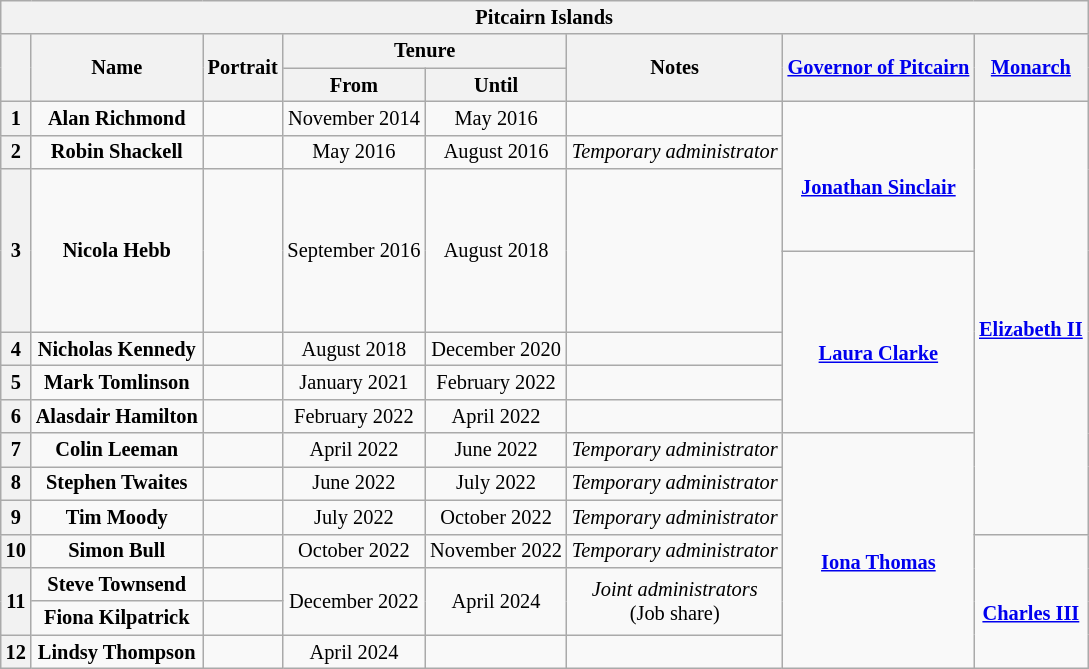<table class="wikitable" style="font-size:85%;text-align:center">
<tr>
<th colspan="8" align="center"> Pitcairn Islands <strong></strong></th>
</tr>
<tr>
<th align=center rowspan="2"></th>
<th rowspan="2">Name<br></th>
<th rowspan="2">Portrait</th>
<th colspan="2">Tenure</th>
<th rowspan="2">Notes</th>
<th rowspan="2"><a href='#'>Governor of Pitcairn</a></th>
<th rowspan="2"><a href='#'>Monarch</a></th>
</tr>
<tr>
<th>From</th>
<th>Until</th>
</tr>
<tr>
<th align=center>1</th>
<td><strong>Alan Richmond</strong><br></td>
<td></td>
<td>November 2014</td>
<td>May 2016</td>
<td></td>
<td rowspan="3"><br><a href='#'><strong>Jonathan Sinclair</strong></a></td>
<td rowspan="10"><br><strong><a href='#'>Elizabeth II</a></strong></td>
</tr>
<tr>
<th align=center>2</th>
<td><strong>Robin Shackell</strong> <br></td>
<td></td>
<td>May 2016</td>
<td>August 2016</td>
<td><em>Temporary administrator</em></td>
</tr>
<tr style="height:4em">
<th rowspan="2" align=center>3</th>
<td rowspan="2"><strong>Nicola Hebb</strong> <br></td>
<td rowspan="2"></td>
<td rowspan="2">September 2016</td>
<td rowspan="2">August 2018</td>
<td rowspan="2"></td>
</tr>
<tr style="height:4em">
<td rowspan="4"><br><strong><a href='#'>Laura Clarke</a></strong></td>
</tr>
<tr>
<th align=center>4</th>
<td><strong>Nicholas Kennedy</strong> <br></td>
<td></td>
<td>August 2018</td>
<td>December 2020</td>
<td></td>
</tr>
<tr>
<th align=center>5</th>
<td><strong>Mark Tomlinson</strong> <br></td>
<td></td>
<td>January 2021</td>
<td>February 2022</td>
<td></td>
</tr>
<tr>
<th align=center>6</th>
<td><strong>Alasdair Hamilton</strong> <br></td>
<td></td>
<td>February 2022</td>
<td>April 2022</td>
<td></td>
</tr>
<tr>
<th align=center>7</th>
<td><strong>Colin Leeman</strong> <br></td>
<td></td>
<td>April 2022</td>
<td>June 2022</td>
<td><em>Temporary administrator</em></td>
<td rowspan="7"><br><strong><a href='#'>Iona Thomas</a></strong></td>
</tr>
<tr>
<th align=center>8</th>
<td><strong>Stephen Twaites</strong> <br></td>
<td></td>
<td>June 2022</td>
<td>July 2022</td>
<td><em>Temporary administrator</em></td>
</tr>
<tr>
<th align=center>9</th>
<td><strong>Tim Moody</strong> <br></td>
<td></td>
<td>July 2022</td>
<td>October 2022</td>
<td><em>Temporary administrator</em></td>
</tr>
<tr>
<th align=center>10</th>
<td><strong>Simon Bull</strong> <br></td>
<td></td>
<td>October 2022</td>
<td>November 2022</td>
<td><em>Temporary administrator</em></td>
<td rowspan="4"><br><strong><a href='#'>Charles III</a></strong></td>
</tr>
<tr>
<th rowspan="2" align=center>11</th>
<td><strong>Steve Townsend</strong> <br></td>
<td></td>
<td rowspan="2">December 2022</td>
<td rowspan="2">April 2024</td>
<td rowspan="2"><em>Joint administrators</em> <br>(Job share)</td>
</tr>
<tr>
<td><strong>Fiona Kilpatrick</strong> <br></td>
<td></td>
</tr>
<tr>
<th>12</th>
<td><strong>Lindsy Thompson</strong> <br></td>
<td></td>
<td>April 2024</td>
<td></td>
<td></td>
</tr>
</table>
